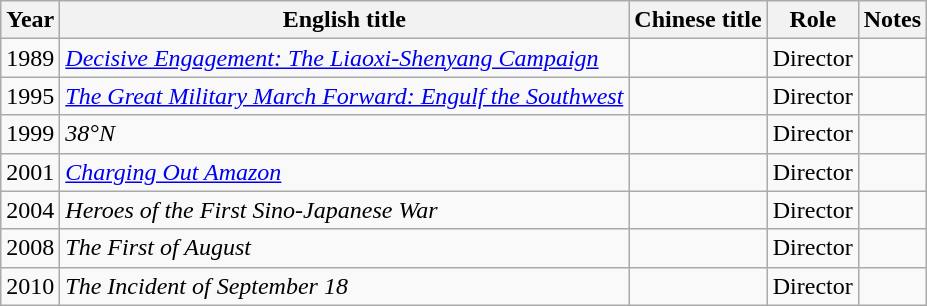<table class="wikitable">
<tr>
<th>Year</th>
<th>English title</th>
<th>Chinese title</th>
<th>Role</th>
<th>Notes</th>
</tr>
<tr>
<td>1989</td>
<td><em><a href='#'>Decisive Engagement: The Liaoxi-Shenyang Campaign</a></em></td>
<td></td>
<td>Director</td>
<td></td>
</tr>
<tr>
<td>1995</td>
<td><em><a href='#'>The Great Military March Forward: Engulf the Southwest</a></em></td>
<td></td>
<td>Director</td>
<td></td>
</tr>
<tr>
<td>1999</td>
<td><em>38°N</em></td>
<td></td>
<td>Director</td>
<td></td>
</tr>
<tr>
<td>2001</td>
<td><em><a href='#'>Charging Out Amazon</a></em></td>
<td></td>
<td>Director</td>
<td></td>
</tr>
<tr>
<td>2004</td>
<td><em>Heroes of the First Sino-Japanese War</em></td>
<td></td>
<td>Director</td>
<td></td>
</tr>
<tr>
<td>2008</td>
<td><em>The First of August</em></td>
<td></td>
<td>Director</td>
<td></td>
</tr>
<tr>
<td>2010</td>
<td><em>The Incident of September 18</em></td>
<td></td>
<td>Director</td>
<td></td>
</tr>
</table>
